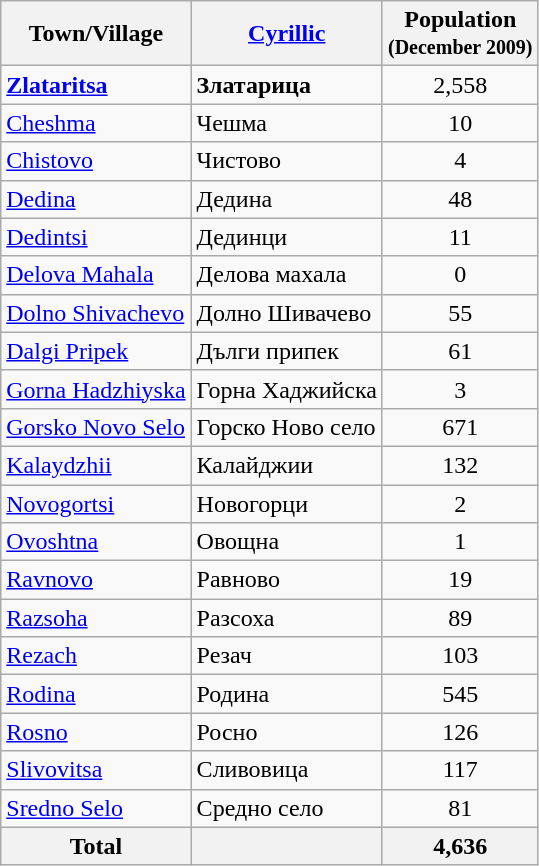<table class="wikitable sortable">
<tr>
<th>Town/Village</th>
<th><a href='#'>Cyrillic</a></th>
<th>Population<br><small>(December 2009)</small></th>
</tr>
<tr>
<td><strong><a href='#'>Zlataritsa</a></strong></td>
<td><strong>Златарица</strong></td>
<td align="center">2,558</td>
</tr>
<tr>
<td><a href='#'>Cheshma</a></td>
<td>Чешма</td>
<td align="center">10</td>
</tr>
<tr>
<td><a href='#'>Chistovo</a></td>
<td>Чистово</td>
<td align="center">4</td>
</tr>
<tr>
<td><a href='#'>Dedina</a></td>
<td>Дедина</td>
<td align="center">48</td>
</tr>
<tr>
<td><a href='#'>Dedintsi</a></td>
<td>Дединци</td>
<td align="center">11</td>
</tr>
<tr>
<td><a href='#'>Delova Mahala</a></td>
<td>Делова махала</td>
<td align="center">0</td>
</tr>
<tr>
<td><a href='#'>Dolno Shivachevo</a></td>
<td>Долно Шивачево</td>
<td align="center">55</td>
</tr>
<tr>
<td><a href='#'>Dalgi Pripek</a></td>
<td>Дълги припек</td>
<td align="center">61</td>
</tr>
<tr>
<td><a href='#'>Gorna Hadzhiyska</a></td>
<td>Горна Хаджийска</td>
<td align="center">3</td>
</tr>
<tr>
<td><a href='#'>Gorsko Novo Selo</a></td>
<td>Горско Ново село</td>
<td align="center">671</td>
</tr>
<tr>
<td><a href='#'>Kalaydzhii</a></td>
<td>Калайджии</td>
<td align="center">132</td>
</tr>
<tr>
<td><a href='#'>Novogortsi</a></td>
<td>Новогорци</td>
<td align="center">2</td>
</tr>
<tr>
<td><a href='#'>Ovoshtna</a></td>
<td>Овощна</td>
<td align="center">1</td>
</tr>
<tr>
<td><a href='#'>Ravnovo</a></td>
<td>Равново</td>
<td align="center">19</td>
</tr>
<tr>
<td><a href='#'>Razsoha</a></td>
<td>Разсоха</td>
<td align="center">89</td>
</tr>
<tr>
<td><a href='#'>Rezach</a></td>
<td>Резач</td>
<td align="center">103</td>
</tr>
<tr>
<td><a href='#'>Rodina</a></td>
<td>Родина</td>
<td align="center">545</td>
</tr>
<tr>
<td><a href='#'>Rosno</a></td>
<td>Росно</td>
<td align="center">126</td>
</tr>
<tr>
<td><a href='#'>Slivovitsa</a></td>
<td>Сливовица</td>
<td align="center">117</td>
</tr>
<tr>
<td><a href='#'>Sredno Selo</a></td>
<td>Средно село</td>
<td align="center">81</td>
</tr>
<tr>
<th>Total</th>
<th></th>
<th align="center">4,636</th>
</tr>
</table>
